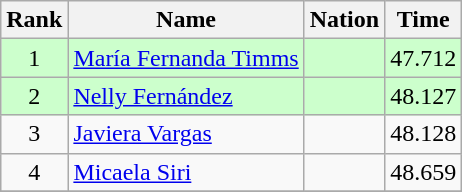<table class="wikitable sortable" style="text-align:center">
<tr>
<th>Rank</th>
<th>Name</th>
<th>Nation</th>
<th>Time</th>
</tr>
<tr bgcolor=ccffcc>
<td>1</td>
<td align=left><a href='#'>María Fernanda Timms</a></td>
<td align=left></td>
<td>47.712</td>
</tr>
<tr bgcolor=ccffcc>
<td>2</td>
<td align=left><a href='#'>Nelly Fernández</a></td>
<td align=left></td>
<td>48.127</td>
</tr>
<tr>
<td>3</td>
<td align=left><a href='#'>Javiera Vargas</a></td>
<td align=left></td>
<td>48.128</td>
</tr>
<tr>
<td>4</td>
<td align=left><a href='#'>Micaela Siri</a></td>
<td align=left></td>
<td>48.659</td>
</tr>
<tr>
</tr>
</table>
